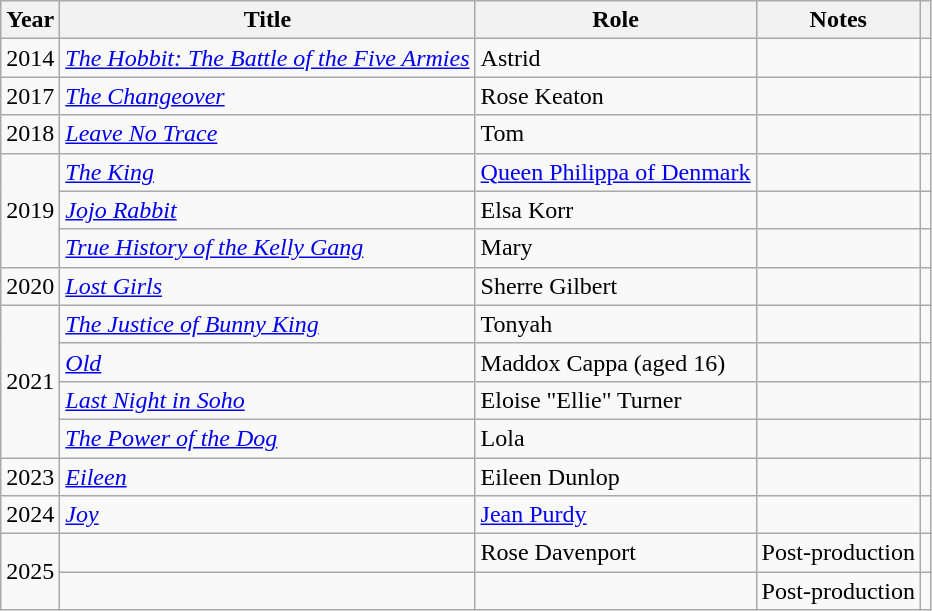<table class="wikitable plainrowheaders sortable">
<tr>
<th>Year</th>
<th>Title</th>
<th>Role</th>
<th class="unsortable">Notes</th>
<th class="unsortable"></th>
</tr>
<tr>
<td>2014</td>
<td><em><a href='#'>The Hobbit: The Battle of the Five Armies</a></em></td>
<td>Astrid</td>
<td></td>
<td></td>
</tr>
<tr>
<td>2017</td>
<td><em><a href='#'>The Changeover</a></em></td>
<td>Rose Keaton</td>
<td></td>
<td></td>
</tr>
<tr>
<td>2018</td>
<td><em><a href='#'>Leave No Trace</a></em></td>
<td>Tom</td>
<td></td>
<td></td>
</tr>
<tr>
<td rowspan="3">2019</td>
<td><em><a href='#'>The King</a></em></td>
<td><a href='#'>Queen Philippa of Denmark</a></td>
<td></td>
<td></td>
</tr>
<tr>
<td><em><a href='#'>Jojo Rabbit</a></em></td>
<td>Elsa Korr</td>
<td></td>
<td></td>
</tr>
<tr>
<td><em><a href='#'>True History of the Kelly Gang</a></em></td>
<td>Mary</td>
<td></td>
<td></td>
</tr>
<tr>
<td>2020</td>
<td><em><a href='#'>Lost Girls</a></em></td>
<td>Sherre Gilbert</td>
<td></td>
<td></td>
</tr>
<tr>
<td rowspan="4">2021</td>
<td><em><a href='#'>The Justice of Bunny King</a></em></td>
<td>Tonyah</td>
<td></td>
<td></td>
</tr>
<tr>
<td><em><a href='#'>Old</a></em></td>
<td>Maddox Cappa (aged 16)</td>
<td></td>
<td></td>
</tr>
<tr>
<td><em><a href='#'>Last Night in Soho</a></em></td>
<td>Eloise "Ellie" Turner</td>
<td></td>
<td></td>
</tr>
<tr>
<td><em><a href='#'>The Power of the Dog</a></em></td>
<td>Lola</td>
<td></td>
<td></td>
</tr>
<tr>
<td>2023</td>
<td><em><a href='#'>Eileen</a></em></td>
<td>Eileen Dunlop</td>
<td></td>
<td></td>
</tr>
<tr>
<td>2024</td>
<td><em><a href='#'>Joy</a></em></td>
<td><a href='#'>Jean Purdy</a></td>
<td></td>
<td></td>
</tr>
<tr>
<td rowspan="2">2025</td>
<td></td>
<td>Rose Davenport</td>
<td>Post-production</td>
<td></td>
</tr>
<tr>
<td></td>
<td></td>
<td>Post-production</td>
<td></td>
</tr>
</table>
